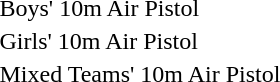<table>
<tr>
<td>Boys' 10m Air Pistol<br></td>
<td></td>
<td></td>
<td></td>
</tr>
<tr>
<td>Girls' 10m Air Pistol<br></td>
<td></td>
<td></td>
<td></td>
</tr>
<tr>
<td>Mixed Teams' 10m Air Pistol<br></td>
<td> <br> </td>
<td> <br> </td>
<td> <br> </td>
</tr>
<tr>
</tr>
</table>
